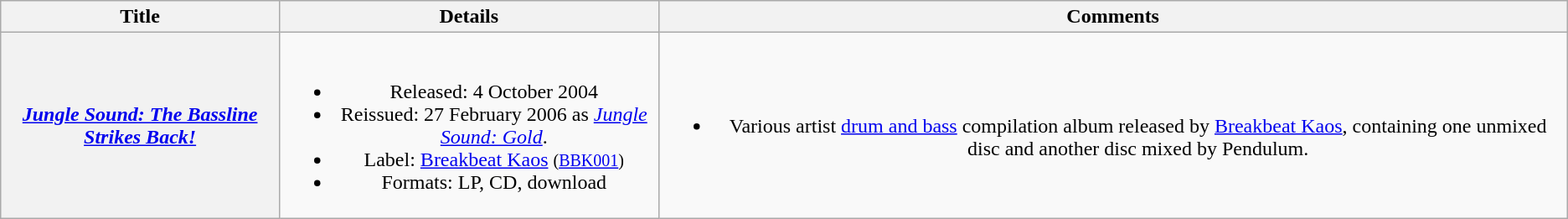<table class="wikitable plainrowheaders" style="text-align:center;">
<tr>
<th scope="col">Title</th>
<th scope="col">Details</th>
<th scope="col">Comments</th>
</tr>
<tr>
<th scope="row"><em><a href='#'>Jungle Sound: The Bassline Strikes Back!</a></em></th>
<td><br><ul><li>Released: 4 October 2004</li><li>Reissued: 27 February 2006 as <em><a href='#'>Jungle Sound: Gold</a></em>.</li><li>Label: <a href='#'>Breakbeat Kaos</a> <small>(<a href='#'>BBK001</a>)</small></li><li>Formats: LP, CD, download</li></ul></td>
<td><br><ul><li>Various artist <a href='#'>drum and bass</a> compilation album released by <a href='#'>Breakbeat Kaos</a>, containing one unmixed disc and another disc mixed by Pendulum.</li></ul></td>
</tr>
</table>
